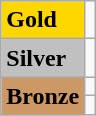<table class="wikitable">
<tr>
<td bgcolor="gold"><strong>Gold</strong></td>
<td></td>
</tr>
<tr>
<td bgcolor="silver"><strong>Silver</strong></td>
<td></td>
</tr>
<tr>
<td rowspan="2" bgcolor="#cc9966"><strong>Bronze</strong></td>
<td></td>
</tr>
<tr>
<td></td>
</tr>
</table>
